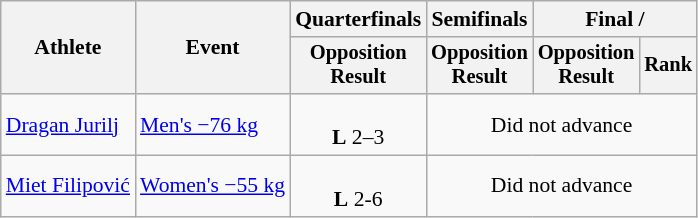<table class="wikitable" style="font-size:90%;">
<tr>
<th rowspan=2>Athlete</th>
<th rowspan=2>Event</th>
<th>Quarterfinals</th>
<th>Semifinals</th>
<th colspan=2>Final / </th>
</tr>
<tr style="font-size:95%">
<th>Opposition<br>Result</th>
<th>Opposition<br>Result</th>
<th>Opposition<br>Result</th>
<th>Rank</th>
</tr>
<tr align=center>
<td align=left><a href='#'>Dragan Jurilj</a></td>
<td align=left><a href='#'>Men's −76 kg</a></td>
<td><br><strong>L</strong> 2–3</td>
<td colspan=6>Did not advance</td>
</tr>
<tr align=center>
<td align=left><a href='#'>Miet Filipović</a></td>
<td align=left><a href='#'>Women's −55 kg</a></td>
<td><br><strong>L</strong> 2-6</td>
<td colspan=6>Did not advance</td>
</tr>
</table>
